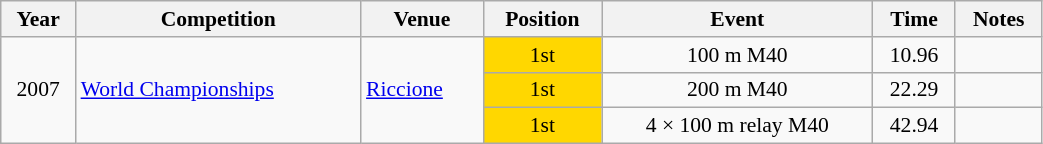<table class="wikitable" width=55% style="font-size:90%; text-align:center;">
<tr>
<th>Year</th>
<th>Competition</th>
<th>Venue</th>
<th>Position</th>
<th>Event</th>
<th>Time</th>
<th>Notes</th>
</tr>
<tr>
<td rowspan=3>2007</td>
<td rowspan=3 align=left><a href='#'>World Championships</a></td>
<td rowspan=3 align=left> <a href='#'>Riccione</a></td>
<td bgcolor=gold>1st</td>
<td>100 m M40</td>
<td>10.96</td>
<td></td>
</tr>
<tr>
<td bgcolor=gold>1st</td>
<td>200 m M40</td>
<td>22.29</td>
<td></td>
</tr>
<tr>
<td bgcolor=gold>1st</td>
<td>4 × 100 m relay M40</td>
<td>42.94</td>
<td></td>
</tr>
</table>
